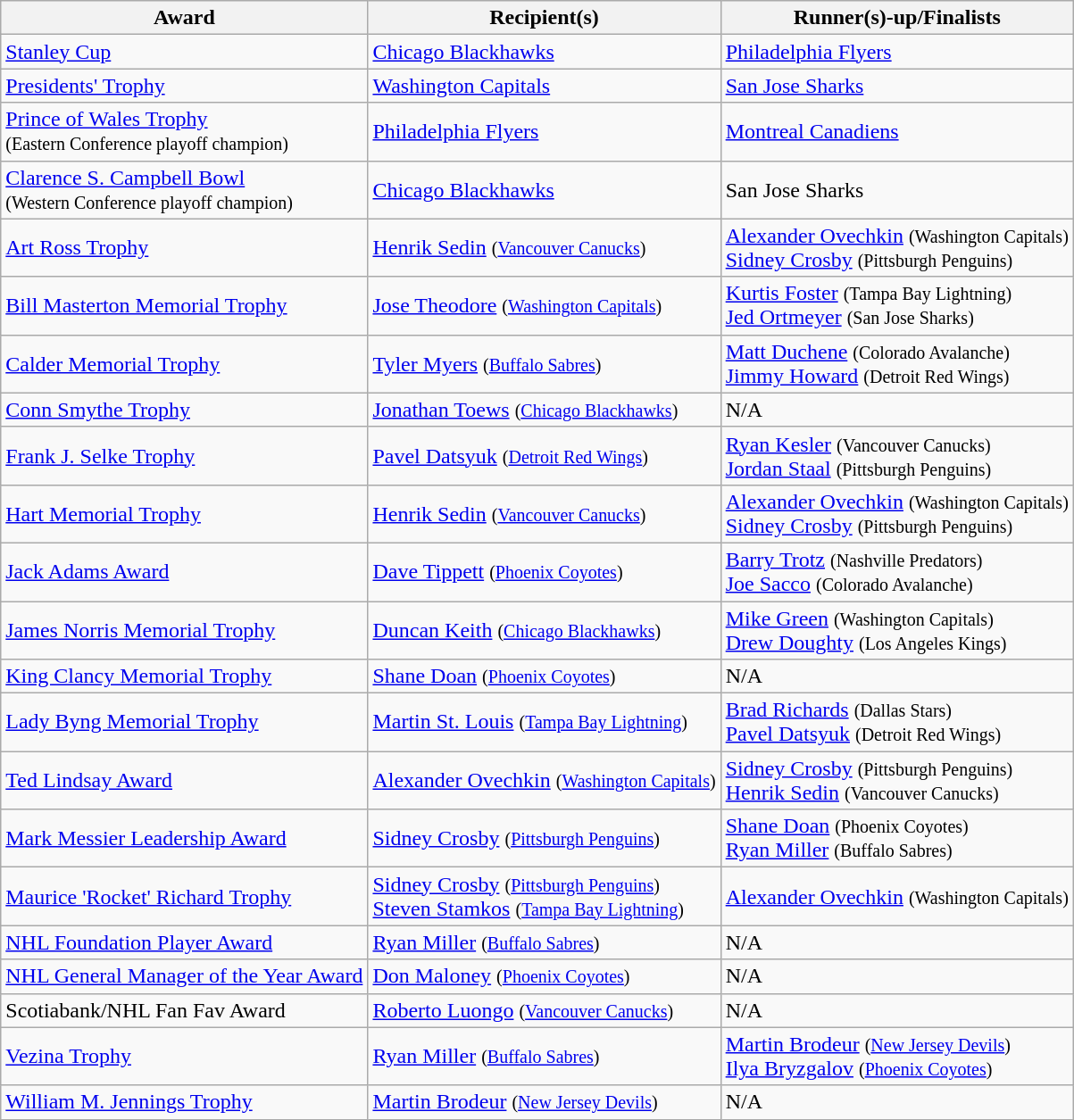<table class="wikitable">
<tr>
<th>Award</th>
<th>Recipient(s)</th>
<th>Runner(s)-up/Finalists</th>
</tr>
<tr>
<td><a href='#'>Stanley Cup</a></td>
<td><a href='#'>Chicago Blackhawks</a></td>
<td><a href='#'>Philadelphia Flyers</a></td>
</tr>
<tr>
<td><a href='#'>Presidents' Trophy</a></td>
<td><a href='#'>Washington Capitals</a></td>
<td><a href='#'>San Jose Sharks</a></td>
</tr>
<tr>
<td><a href='#'>Prince of Wales Trophy</a> <br><small>(Eastern Conference playoff champion)</small></td>
<td><a href='#'>Philadelphia Flyers</a></td>
<td><a href='#'>Montreal Canadiens</a></td>
</tr>
<tr>
<td><a href='#'>Clarence S. Campbell Bowl</a> <br><small>(Western Conference playoff champion)</small></td>
<td><a href='#'>Chicago Blackhawks</a></td>
<td>San Jose Sharks</td>
</tr>
<tr>
<td><a href='#'>Art Ross Trophy</a></td>
<td><a href='#'>Henrik Sedin</a> <small>(<a href='#'>Vancouver Canucks</a>)</small></td>
<td><a href='#'>Alexander Ovechkin</a> <small>(Washington Capitals)</small><br><a href='#'>Sidney Crosby</a> <small>(Pittsburgh Penguins)</small></td>
</tr>
<tr>
<td><a href='#'>Bill Masterton Memorial Trophy</a></td>
<td><a href='#'>Jose Theodore</a> <small>(<a href='#'>Washington Capitals</a>)</small></td>
<td><a href='#'>Kurtis Foster</a> <small>(Tampa Bay Lightning)</small><br><a href='#'>Jed Ortmeyer</a> <small>(San Jose Sharks)</small></td>
</tr>
<tr>
<td><a href='#'>Calder Memorial Trophy</a></td>
<td><a href='#'>Tyler Myers</a> <small>(<a href='#'>Buffalo Sabres</a>)</small></td>
<td><a href='#'>Matt Duchene</a> <small>(Colorado Avalanche)</small><br><a href='#'>Jimmy Howard</a> <small>(Detroit Red Wings)</small></td>
</tr>
<tr>
<td><a href='#'>Conn Smythe Trophy</a></td>
<td><a href='#'>Jonathan Toews</a> <small>(<a href='#'>Chicago Blackhawks</a>)</small></td>
<td>N/A</td>
</tr>
<tr>
<td><a href='#'>Frank J. Selke Trophy</a></td>
<td><a href='#'>Pavel Datsyuk</a> <small>(<a href='#'>Detroit Red Wings</a>)</small></td>
<td><a href='#'>Ryan Kesler</a> <small>(Vancouver Canucks)</small><br><a href='#'>Jordan Staal</a> <small> (Pittsburgh Penguins)</small></td>
</tr>
<tr>
<td><a href='#'>Hart Memorial Trophy</a></td>
<td><a href='#'>Henrik Sedin</a> <small>(<a href='#'>Vancouver Canucks</a>)</small></td>
<td><a href='#'>Alexander Ovechkin</a> <small>(Washington Capitals)</small><br><a href='#'>Sidney Crosby</a> <small>(Pittsburgh Penguins)</small></td>
</tr>
<tr>
<td><a href='#'>Jack Adams Award</a></td>
<td><a href='#'>Dave Tippett</a> <small>(<a href='#'>Phoenix Coyotes</a>)</small></td>
<td><a href='#'>Barry Trotz</a> <small>(Nashville Predators)</small><br><a href='#'>Joe Sacco</a> <small>(Colorado Avalanche)</small></td>
</tr>
<tr>
<td><a href='#'>James Norris Memorial Trophy</a></td>
<td><a href='#'>Duncan Keith</a> <small>(<a href='#'>Chicago Blackhawks</a>)</small></td>
<td><a href='#'>Mike Green</a> <small>(Washington Capitals)</small><br><a href='#'>Drew Doughty</a> <small>(Los Angeles Kings)</small></td>
</tr>
<tr>
<td><a href='#'>King Clancy Memorial Trophy</a></td>
<td><a href='#'>Shane Doan</a> <small>(<a href='#'>Phoenix Coyotes</a>)</small></td>
<td>N/A</td>
</tr>
<tr>
<td><a href='#'>Lady Byng Memorial Trophy</a></td>
<td><a href='#'>Martin St. Louis</a> <small>(<a href='#'>Tampa Bay Lightning</a>)</small></td>
<td><a href='#'>Brad Richards</a> <small>(Dallas Stars)</small><br><a href='#'>Pavel Datsyuk</a> <small>(Detroit Red Wings)</small></td>
</tr>
<tr>
<td><a href='#'>Ted Lindsay Award</a></td>
<td><a href='#'>Alexander Ovechkin</a> <small>(<a href='#'>Washington Capitals</a>)</small></td>
<td><a href='#'>Sidney Crosby</a> <small>(Pittsburgh Penguins)</small><br><a href='#'>Henrik Sedin</a> <small>(Vancouver Canucks)</small></td>
</tr>
<tr>
<td><a href='#'>Mark Messier Leadership Award</a></td>
<td><a href='#'>Sidney Crosby</a> <small>(<a href='#'>Pittsburgh Penguins</a>)</small></td>
<td><a href='#'>Shane Doan</a> <small>(Phoenix Coyotes)</small><br><a href='#'>Ryan Miller</a> <small>(Buffalo Sabres)</small></td>
</tr>
<tr>
<td><a href='#'>Maurice 'Rocket' Richard Trophy</a></td>
<td><a href='#'>Sidney Crosby</a> <small>(<a href='#'>Pittsburgh Penguins</a>)</small><br><a href='#'>Steven Stamkos</a> <small>(<a href='#'>Tampa Bay Lightning</a>)</small></td>
<td><a href='#'>Alexander Ovechkin</a> <small>(Washington Capitals)</small></td>
</tr>
<tr>
<td><a href='#'>NHL Foundation Player Award</a></td>
<td><a href='#'>Ryan Miller</a> <small>(<a href='#'>Buffalo Sabres</a>)</small></td>
<td>N/A</td>
</tr>
<tr>
<td><a href='#'>NHL General Manager of the Year Award</a></td>
<td><a href='#'>Don Maloney</a> <small>(<a href='#'>Phoenix Coyotes</a>)</small></td>
<td>N/A</td>
</tr>
<tr>
<td>Scotiabank/NHL Fan Fav Award</td>
<td><a href='#'>Roberto Luongo</a> <small>(<a href='#'>Vancouver Canucks</a>)</small></td>
<td>N/A</td>
</tr>
<tr>
<td><a href='#'>Vezina Trophy</a></td>
<td><a href='#'>Ryan Miller</a> <small>(<a href='#'>Buffalo Sabres</a>)</small></td>
<td><a href='#'>Martin Brodeur</a> <small>(<a href='#'>New Jersey Devils</a>)</small><br><a href='#'>Ilya Bryzgalov</a> <small>(<a href='#'>Phoenix Coyotes</a>)</small></td>
</tr>
<tr>
<td><a href='#'>William M. Jennings Trophy</a></td>
<td><a href='#'>Martin Brodeur</a> <small>(<a href='#'>New Jersey Devils</a>)</small></td>
<td>N/A</td>
</tr>
</table>
